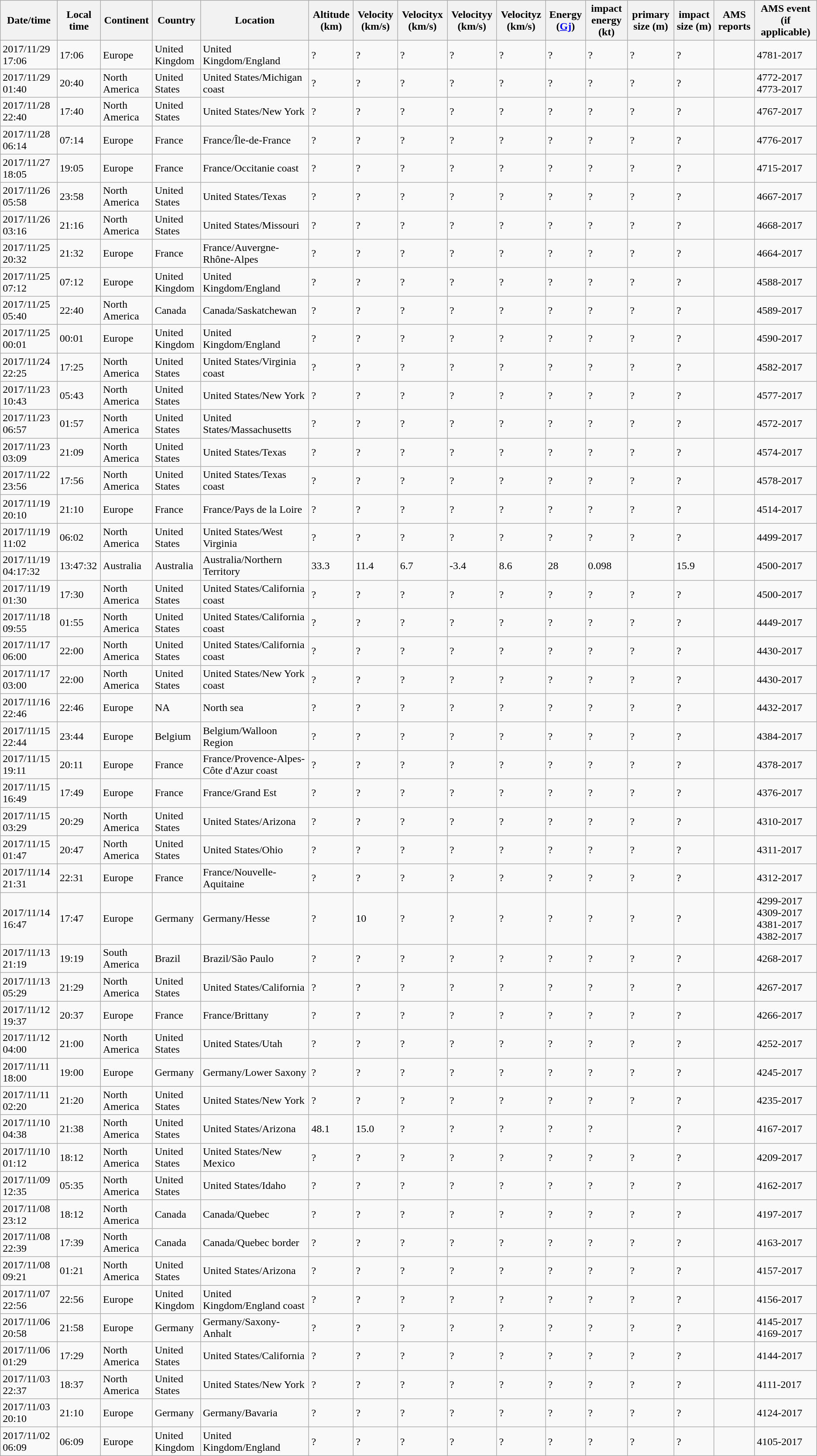<table class="wikitable sortable">
<tr>
<th>Date/time</th>
<th>Local time</th>
<th>Continent</th>
<th>Country</th>
<th>Location</th>
<th>Altitude (km)</th>
<th>Velocity (km/s)</th>
<th>Velocityx (km/s)</th>
<th>Velocityy (km/s)</th>
<th>Velocityz (km/s)</th>
<th>Energy (<a href='#'>Gj</a>)</th>
<th>impact energy (kt)</th>
<th>primary size (m)</th>
<th>impact size (m)</th>
<th>AMS reports</th>
<th>AMS event (if applicable)</th>
</tr>
<tr>
<td>2017/11/29 17:06</td>
<td>17:06</td>
<td>Europe</td>
<td>United Kingdom</td>
<td>United Kingdom/England</td>
<td>?</td>
<td>?</td>
<td>?</td>
<td>?</td>
<td>?</td>
<td>?</td>
<td>?</td>
<td>?</td>
<td>?</td>
<td></td>
<td>4781-2017</td>
</tr>
<tr>
<td>2017/11/29 01:40</td>
<td>20:40</td>
<td>North America</td>
<td>United States</td>
<td>United States/Michigan coast</td>
<td>?</td>
<td>?</td>
<td>?</td>
<td>?</td>
<td>?</td>
<td>?</td>
<td>?</td>
<td>?</td>
<td>?</td>
<td></td>
<td>4772-2017<br>4773-2017</td>
</tr>
<tr>
<td>2017/11/28 22:40</td>
<td>17:40</td>
<td>North America</td>
<td>United States</td>
<td>United States/New York</td>
<td>?</td>
<td>?</td>
<td>?</td>
<td>?</td>
<td>?</td>
<td>?</td>
<td>?</td>
<td>?</td>
<td>?</td>
<td></td>
<td>4767-2017</td>
</tr>
<tr>
<td>2017/11/28 06:14</td>
<td>07:14</td>
<td>Europe</td>
<td>France</td>
<td>France/Île-de-France</td>
<td>?</td>
<td>?</td>
<td>?</td>
<td>?</td>
<td>?</td>
<td>?</td>
<td>?</td>
<td>?</td>
<td>?</td>
<td></td>
<td>4776-2017</td>
</tr>
<tr>
<td>2017/11/27 18:05</td>
<td>19:05</td>
<td>Europe</td>
<td>France</td>
<td>France/Occitanie coast</td>
<td>?</td>
<td>?</td>
<td>?</td>
<td>?</td>
<td>?</td>
<td>?</td>
<td>?</td>
<td>?</td>
<td>?</td>
<td></td>
<td>4715-2017</td>
</tr>
<tr>
<td>2017/11/26 05:58</td>
<td>23:58</td>
<td>North America</td>
<td>United States</td>
<td>United States/Texas</td>
<td>?</td>
<td>?</td>
<td>?</td>
<td>?</td>
<td>?</td>
<td>?</td>
<td>?</td>
<td>?</td>
<td>?</td>
<td></td>
<td>4667-2017</td>
</tr>
<tr>
<td>2017/11/26 03:16</td>
<td>21:16</td>
<td>North America</td>
<td>United States</td>
<td>United States/Missouri</td>
<td>?</td>
<td>?</td>
<td>?</td>
<td>?</td>
<td>?</td>
<td>?</td>
<td>?</td>
<td>?</td>
<td>?</td>
<td></td>
<td>4668-2017</td>
</tr>
<tr>
<td>2017/11/25 20:32</td>
<td>21:32</td>
<td>Europe</td>
<td>France</td>
<td>France/Auvergne-Rhône-Alpes</td>
<td>?</td>
<td>?</td>
<td>?</td>
<td>?</td>
<td>?</td>
<td>?</td>
<td>?</td>
<td>?</td>
<td>?</td>
<td></td>
<td>4664-2017</td>
</tr>
<tr>
<td>2017/11/25 07:12</td>
<td>07:12</td>
<td>Europe</td>
<td>United Kingdom</td>
<td>United Kingdom/England</td>
<td>?</td>
<td>?</td>
<td>?</td>
<td>?</td>
<td>?</td>
<td>?</td>
<td>?</td>
<td>?</td>
<td>?</td>
<td></td>
<td>4588-2017</td>
</tr>
<tr>
<td>2017/11/25 05:40</td>
<td>22:40</td>
<td>North America</td>
<td>Canada</td>
<td>Canada/Saskatchewan</td>
<td>?</td>
<td>?</td>
<td>?</td>
<td>?</td>
<td>?</td>
<td>?</td>
<td>?</td>
<td>?</td>
<td>?</td>
<td></td>
<td>4589-2017</td>
</tr>
<tr>
<td>2017/11/25 00:01</td>
<td>00:01</td>
<td>Europe</td>
<td>United Kingdom</td>
<td>United Kingdom/England</td>
<td>?</td>
<td>?</td>
<td>?</td>
<td>?</td>
<td>?</td>
<td>?</td>
<td>?</td>
<td>?</td>
<td>?</td>
<td></td>
<td>4590-2017</td>
</tr>
<tr>
<td>2017/11/24 22:25</td>
<td>17:25</td>
<td>North America</td>
<td>United States</td>
<td>United States/Virginia coast</td>
<td>?</td>
<td>?</td>
<td>?</td>
<td>?</td>
<td>?</td>
<td>?</td>
<td>?</td>
<td>?</td>
<td>?</td>
<td></td>
<td>4582-2017</td>
</tr>
<tr>
<td>2017/11/23 10:43</td>
<td>05:43</td>
<td>North America</td>
<td>United States</td>
<td>United States/New York</td>
<td>?</td>
<td>?</td>
<td>?</td>
<td>?</td>
<td>?</td>
<td>?</td>
<td>?</td>
<td>?</td>
<td>?</td>
<td></td>
<td>4577-2017</td>
</tr>
<tr>
<td>2017/11/23 06:57</td>
<td>01:57</td>
<td>North America</td>
<td>United States</td>
<td>United States/Massachusetts</td>
<td>?</td>
<td>?</td>
<td>?</td>
<td>?</td>
<td>?</td>
<td>?</td>
<td>?</td>
<td>?</td>
<td>?</td>
<td></td>
<td>4572-2017</td>
</tr>
<tr>
<td>2017/11/23 03:09</td>
<td>21:09</td>
<td>North America</td>
<td>United States</td>
<td>United States/Texas</td>
<td>?</td>
<td>?</td>
<td>?</td>
<td>?</td>
<td>?</td>
<td>?</td>
<td>?</td>
<td>?</td>
<td>?</td>
<td></td>
<td>4574-2017</td>
</tr>
<tr>
<td>2017/11/22 23:56</td>
<td>17:56</td>
<td>North America</td>
<td>United States</td>
<td>United States/Texas coast</td>
<td>?</td>
<td>?</td>
<td>?</td>
<td>?</td>
<td>?</td>
<td>?</td>
<td>?</td>
<td>?</td>
<td>?</td>
<td></td>
<td>4578-2017</td>
</tr>
<tr>
<td>2017/11/19 20:10</td>
<td>21:10</td>
<td>Europe</td>
<td>France</td>
<td>France/Pays de la Loire</td>
<td>?</td>
<td>?</td>
<td>?</td>
<td>?</td>
<td>?</td>
<td>?</td>
<td>?</td>
<td>?</td>
<td>?</td>
<td></td>
<td>4514-2017</td>
</tr>
<tr>
<td>2017/11/19 11:02</td>
<td>06:02</td>
<td>North America</td>
<td>United States</td>
<td>United States/West Virginia</td>
<td>?</td>
<td>?</td>
<td>?</td>
<td>?</td>
<td>?</td>
<td>?</td>
<td>?</td>
<td>?</td>
<td>?</td>
<td></td>
<td>4499-2017</td>
</tr>
<tr>
<td>2017/11/19 04:17:32</td>
<td>13:47:32</td>
<td>Australia</td>
<td>Australia</td>
<td>Australia/Northern Territory</td>
<td>33.3</td>
<td>11.4</td>
<td>6.7</td>
<td>-3.4</td>
<td>8.6</td>
<td>28</td>
<td>0.098</td>
<td></td>
<td>15.9</td>
<td></td>
<td>4500-2017</td>
</tr>
<tr>
<td>2017/11/19 01:30</td>
<td>17:30</td>
<td>North America</td>
<td>United States</td>
<td>United States/California coast</td>
<td>?</td>
<td>?</td>
<td>?</td>
<td>?</td>
<td>?</td>
<td>?</td>
<td>?</td>
<td>?</td>
<td>?</td>
<td></td>
<td>4500-2017</td>
</tr>
<tr>
<td>2017/11/18 09:55</td>
<td>01:55</td>
<td>North America</td>
<td>United States</td>
<td>United States/California coast</td>
<td>?</td>
<td>?</td>
<td>?</td>
<td>?</td>
<td>?</td>
<td>?</td>
<td>?</td>
<td>?</td>
<td>?</td>
<td></td>
<td>4449-2017</td>
</tr>
<tr>
<td>2017/11/17 06:00</td>
<td>22:00</td>
<td>North America</td>
<td>United States</td>
<td>United States/California coast</td>
<td>?</td>
<td>?</td>
<td>?</td>
<td>?</td>
<td>?</td>
<td>?</td>
<td>?</td>
<td>?</td>
<td>?</td>
<td></td>
<td>4430-2017</td>
</tr>
<tr>
<td>2017/11/17 03:00</td>
<td>22:00</td>
<td>North America</td>
<td>United States</td>
<td>United States/New York coast</td>
<td>?</td>
<td>?</td>
<td>?</td>
<td>?</td>
<td>?</td>
<td>?</td>
<td>?</td>
<td>?</td>
<td>?</td>
<td></td>
<td>4430-2017</td>
</tr>
<tr>
<td>2017/11/16 22:46</td>
<td>22:46</td>
<td>Europe</td>
<td>NA</td>
<td>North sea</td>
<td>?</td>
<td>?</td>
<td>?</td>
<td>?</td>
<td>?</td>
<td>?</td>
<td>?</td>
<td>?</td>
<td>?</td>
<td></td>
<td>4432-2017</td>
</tr>
<tr>
<td>2017/11/15 22:44</td>
<td>23:44</td>
<td>Europe</td>
<td>Belgium</td>
<td>Belgium/Walloon Region</td>
<td>?</td>
<td>?</td>
<td>?</td>
<td>?</td>
<td>?</td>
<td>?</td>
<td>?</td>
<td>?</td>
<td>?</td>
<td></td>
<td>4384-2017</td>
</tr>
<tr>
<td>2017/11/15 19:11</td>
<td>20:11</td>
<td>Europe</td>
<td>France</td>
<td>France/Provence-Alpes-Côte d'Azur coast</td>
<td>?</td>
<td>?</td>
<td>?</td>
<td>?</td>
<td>?</td>
<td>?</td>
<td>?</td>
<td>?</td>
<td>?</td>
<td></td>
<td>4378-2017</td>
</tr>
<tr>
<td>2017/11/15 16:49</td>
<td>17:49</td>
<td>Europe</td>
<td>France</td>
<td>France/Grand Est</td>
<td>?</td>
<td>?</td>
<td>?</td>
<td>?</td>
<td>?</td>
<td>?</td>
<td>?</td>
<td>?</td>
<td>?</td>
<td></td>
<td>4376-2017</td>
</tr>
<tr>
<td>2017/11/15 03:29</td>
<td>20:29</td>
<td>North America</td>
<td>United States</td>
<td>United States/Arizona</td>
<td>?</td>
<td>?</td>
<td>?</td>
<td>?</td>
<td>?</td>
<td>?</td>
<td>?</td>
<td>?</td>
<td>?</td>
<td></td>
<td>4310-2017</td>
</tr>
<tr>
<td>2017/11/15 01:47</td>
<td>20:47</td>
<td>North America</td>
<td>United States</td>
<td>United States/Ohio</td>
<td>?</td>
<td>?</td>
<td>?</td>
<td>?</td>
<td>?</td>
<td>?</td>
<td>?</td>
<td>?</td>
<td>?</td>
<td></td>
<td>4311-2017</td>
</tr>
<tr>
<td>2017/11/14 21:31</td>
<td>22:31</td>
<td>Europe</td>
<td>France</td>
<td>France/Nouvelle-Aquitaine</td>
<td>?</td>
<td>?</td>
<td>?</td>
<td>?</td>
<td>?</td>
<td>?</td>
<td>?</td>
<td>?</td>
<td>?</td>
<td></td>
<td>4312-2017</td>
</tr>
<tr>
<td>2017/11/14 16:47</td>
<td>17:47</td>
<td>Europe</td>
<td>Germany</td>
<td>Germany/Hesse</td>
<td>?</td>
<td>10</td>
<td>?</td>
<td>?</td>
<td>?</td>
<td>?</td>
<td>?</td>
<td>?</td>
<td>?</td>
<td></td>
<td>4299-2017<br>4309-2017<br>4381-2017<br>4382-2017</td>
</tr>
<tr>
<td>2017/11/13 21:19</td>
<td>19:19</td>
<td>South America</td>
<td>Brazil</td>
<td>Brazil/São Paulo</td>
<td>?</td>
<td>?</td>
<td>?</td>
<td>?</td>
<td>?</td>
<td>?</td>
<td>?</td>
<td>?</td>
<td>?</td>
<td></td>
<td>4268-2017</td>
</tr>
<tr>
<td>2017/11/13 05:29</td>
<td>21:29</td>
<td>North America</td>
<td>United States</td>
<td>United States/California</td>
<td>?</td>
<td>?</td>
<td>?</td>
<td>?</td>
<td>?</td>
<td>?</td>
<td>?</td>
<td>?</td>
<td>?</td>
<td></td>
<td>4267-2017</td>
</tr>
<tr>
<td>2017/11/12 19:37</td>
<td>20:37</td>
<td>Europe</td>
<td>France</td>
<td>France/Brittany</td>
<td>?</td>
<td>?</td>
<td>?</td>
<td>?</td>
<td>?</td>
<td>?</td>
<td>?</td>
<td>?</td>
<td>?</td>
<td></td>
<td>4266-2017</td>
</tr>
<tr>
<td>2017/11/12 04:00</td>
<td>21:00</td>
<td>North America</td>
<td>United States</td>
<td>United States/Utah</td>
<td>?</td>
<td>?</td>
<td>?</td>
<td>?</td>
<td>?</td>
<td>?</td>
<td>?</td>
<td>?</td>
<td>?</td>
<td></td>
<td>4252-2017</td>
</tr>
<tr>
<td>2017/11/11 18:00</td>
<td>19:00</td>
<td>Europe</td>
<td>Germany</td>
<td>Germany/Lower Saxony</td>
<td>?</td>
<td>?</td>
<td>?</td>
<td>?</td>
<td>?</td>
<td>?</td>
<td>?</td>
<td>?</td>
<td>?</td>
<td></td>
<td>4245-2017</td>
</tr>
<tr>
<td>2017/11/11 02:20</td>
<td>21:20</td>
<td>North America</td>
<td>United States</td>
<td>United States/New York</td>
<td>?</td>
<td>?</td>
<td>?</td>
<td>?</td>
<td>?</td>
<td>?</td>
<td>?</td>
<td>?</td>
<td>?</td>
<td></td>
<td>4235-2017</td>
</tr>
<tr>
<td>2017/11/10 04:38</td>
<td>21:38</td>
<td>North America</td>
<td>United States</td>
<td>United States/Arizona</td>
<td>48.1</td>
<td>15.0</td>
<td>?</td>
<td>?</td>
<td>?</td>
<td>?</td>
<td>?</td>
<td></td>
<td>?</td>
<td></td>
<td>4167-2017</td>
</tr>
<tr>
<td>2017/11/10 01:12</td>
<td>18:12</td>
<td>North America</td>
<td>United States</td>
<td>United States/New Mexico</td>
<td>?</td>
<td>?</td>
<td>?</td>
<td>?</td>
<td>?</td>
<td>?</td>
<td>?</td>
<td>?</td>
<td>?</td>
<td></td>
<td>4209-2017</td>
</tr>
<tr>
<td>2017/11/09 12:35</td>
<td>05:35</td>
<td>North America</td>
<td>United States</td>
<td>United States/Idaho</td>
<td>?</td>
<td>?</td>
<td>?</td>
<td>?</td>
<td>?</td>
<td>?</td>
<td>?</td>
<td>?</td>
<td>?</td>
<td></td>
<td>4162-2017</td>
</tr>
<tr>
<td>2017/11/08 23:12</td>
<td>18:12</td>
<td>North America</td>
<td>Canada</td>
<td>Canada/Quebec</td>
<td>?</td>
<td>?</td>
<td>?</td>
<td>?</td>
<td>?</td>
<td>?</td>
<td>?</td>
<td>?</td>
<td>?</td>
<td></td>
<td>4197-2017</td>
</tr>
<tr>
<td>2017/11/08 22:39</td>
<td>17:39</td>
<td>North America</td>
<td>Canada</td>
<td>Canada/Quebec border</td>
<td>?</td>
<td>?</td>
<td>?</td>
<td>?</td>
<td>?</td>
<td>?</td>
<td>?</td>
<td>?</td>
<td>?</td>
<td></td>
<td>4163-2017</td>
</tr>
<tr>
<td>2017/11/08 09:21</td>
<td>01:21</td>
<td>North America</td>
<td>United States</td>
<td>United States/Arizona</td>
<td>?</td>
<td>?</td>
<td>?</td>
<td>?</td>
<td>?</td>
<td>?</td>
<td>?</td>
<td>?</td>
<td>?</td>
<td></td>
<td>4157-2017</td>
</tr>
<tr>
<td>2017/11/07 22:56</td>
<td>22:56</td>
<td>Europe</td>
<td>United Kingdom</td>
<td>United Kingdom/England coast</td>
<td>?</td>
<td>?</td>
<td>?</td>
<td>?</td>
<td>?</td>
<td>?</td>
<td>?</td>
<td>?</td>
<td>?</td>
<td></td>
<td>4156-2017</td>
</tr>
<tr>
<td>2017/11/06 20:58</td>
<td>21:58</td>
<td>Europe</td>
<td>Germany</td>
<td>Germany/Saxony-Anhalt</td>
<td>?</td>
<td>?</td>
<td>?</td>
<td>?</td>
<td>?</td>
<td>?</td>
<td>?</td>
<td>?</td>
<td>?</td>
<td></td>
<td>4145-2017 <br> 4169-2017</td>
</tr>
<tr>
<td>2017/11/06 01:29</td>
<td>17:29</td>
<td>North America</td>
<td>United States</td>
<td>United States/California</td>
<td>?</td>
<td>?</td>
<td>?</td>
<td>?</td>
<td>?</td>
<td>?</td>
<td>?</td>
<td>?</td>
<td>?</td>
<td></td>
<td>4144-2017</td>
</tr>
<tr>
<td>2017/11/03 22:37</td>
<td>18:37</td>
<td>North America</td>
<td>United States</td>
<td>United States/New York</td>
<td>?</td>
<td>?</td>
<td>?</td>
<td>?</td>
<td>?</td>
<td>?</td>
<td>?</td>
<td>?</td>
<td>?</td>
<td></td>
<td>4111-2017</td>
</tr>
<tr>
<td>2017/11/03 20:10</td>
<td>21:10</td>
<td>Europe</td>
<td>Germany</td>
<td>Germany/Bavaria</td>
<td>?</td>
<td>?</td>
<td>?</td>
<td>?</td>
<td>?</td>
<td>?</td>
<td>?</td>
<td>?</td>
<td>?</td>
<td></td>
<td>4124-2017</td>
</tr>
<tr>
<td>2017/11/02 06:09</td>
<td>06:09</td>
<td>Europe</td>
<td>United Kingdom</td>
<td>United Kingdom/England</td>
<td>?</td>
<td>?</td>
<td>?</td>
<td>?</td>
<td>?</td>
<td>?</td>
<td>?</td>
<td>?</td>
<td>?</td>
<td></td>
<td>4105-2017</td>
</tr>
</table>
